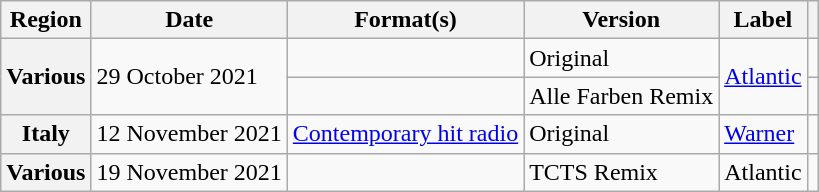<table class="wikitable plainrowheaders">
<tr>
<th scope="col">Region</th>
<th scope="col">Date</th>
<th scope="col">Format(s)</th>
<th scope="col">Version</th>
<th scope="col">Label</th>
<th scope="col"></th>
</tr>
<tr>
<th scope="row" rowspan="2">Various</th>
<td rowspan="2">29 October 2021</td>
<td></td>
<td>Original</td>
<td rowspan="2"><a href='#'>Atlantic</a></td>
<td></td>
</tr>
<tr>
<td></td>
<td>Alle Farben Remix</td>
<td></td>
</tr>
<tr>
<th scope="row">Italy</th>
<td>12 November 2021</td>
<td><a href='#'>Contemporary hit radio</a></td>
<td>Original</td>
<td><a href='#'>Warner</a></td>
<td></td>
</tr>
<tr>
<th scope="row">Various</th>
<td>19 November 2021</td>
<td></td>
<td>TCTS Remix</td>
<td>Atlantic</td>
<td></td>
</tr>
</table>
